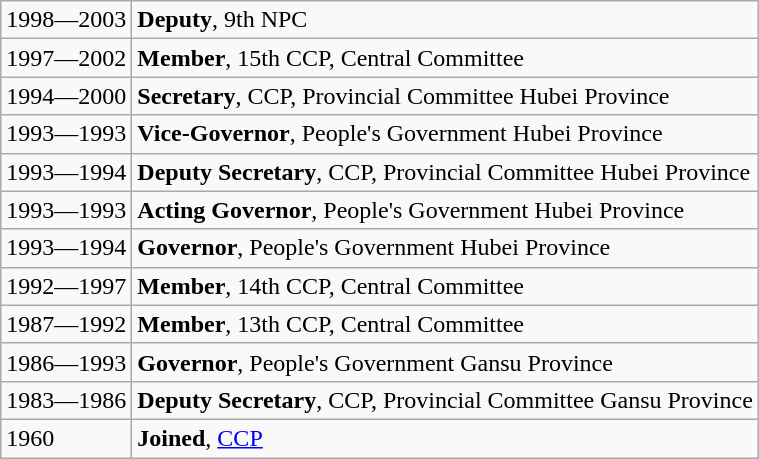<table class="wikitable">
<tr>
<td>1998—2003</td>
<td><strong>Deputy</strong>, 9th NPC</td>
</tr>
<tr>
<td>1997—2002</td>
<td><strong>Member</strong>, 15th CCP, Central Committee</td>
</tr>
<tr>
<td>1994—2000</td>
<td><strong>Secretary</strong>, CCP, Provincial Committee Hubei Province</td>
</tr>
<tr>
<td>1993—1993</td>
<td><strong>Vice-Governor</strong>, People's Government Hubei Province</td>
</tr>
<tr>
<td>1993—1994</td>
<td><strong>Deputy Secretary</strong>, CCP, Provincial Committee Hubei Province</td>
</tr>
<tr>
<td>1993—1993</td>
<td><strong>Acting Governor</strong>, People's Government Hubei Province</td>
</tr>
<tr>
<td>1993—1994</td>
<td><strong>Governor</strong>, People's Government Hubei Province</td>
</tr>
<tr>
<td>1992—1997</td>
<td><strong>Member</strong>, 14th CCP, Central Committee</td>
</tr>
<tr>
<td>1987—1992</td>
<td><strong>Member</strong>, 13th CCP, Central Committee</td>
</tr>
<tr>
<td>1986—1993</td>
<td><strong>Governor</strong>, People's Government Gansu Province</td>
</tr>
<tr>
<td>1983—1986</td>
<td><strong>Deputy Secretary</strong>, CCP, Provincial Committee Gansu Province</td>
</tr>
<tr>
<td>1960</td>
<td><strong>Joined</strong>, <a href='#'>CCP</a></td>
</tr>
</table>
